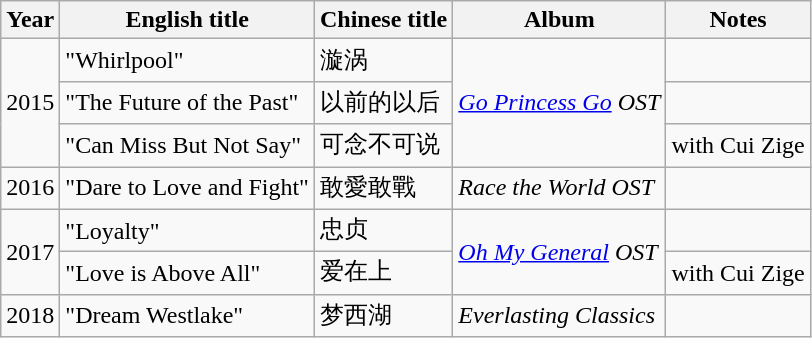<table class="wikitable sortable">
<tr>
<th>Year</th>
<th>English title</th>
<th>Chinese title</th>
<th>Album</th>
<th class="unsortable">Notes</th>
</tr>
<tr>
<td rowspan=3>2015</td>
<td>"Whirlpool"</td>
<td>漩涡</td>
<td rowspan=3><em><a href='#'>Go Princess Go</a> OST</em></td>
<td></td>
</tr>
<tr>
<td>"The Future of the Past"</td>
<td>以前的以后</td>
<td></td>
</tr>
<tr>
<td>"Can Miss But Not Say"</td>
<td>可念不可说</td>
<td>with Cui Zige</td>
</tr>
<tr>
<td>2016</td>
<td>"Dare to Love and Fight"</td>
<td>敢愛敢戰</td>
<td><em>Race the World OST</em></td>
<td></td>
</tr>
<tr>
<td rowspan=2>2017</td>
<td>"Loyalty"</td>
<td>忠贞</td>
<td rowspan=2><em><a href='#'>Oh My General</a> OST</em></td>
<td></td>
</tr>
<tr>
<td>"Love is Above All"</td>
<td>爱在上</td>
<td>with Cui Zige</td>
</tr>
<tr>
<td>2018</td>
<td>"Dream Westlake"</td>
<td>梦西湖</td>
<td><em>Everlasting Classics</em></td>
<td></td>
</tr>
</table>
